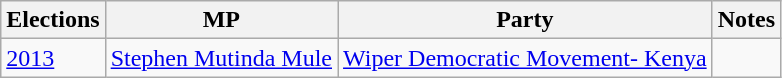<table class="wikitable">
<tr>
<th>Elections</th>
<th>MP</th>
<th>Party</th>
<th>Notes</th>
</tr>
<tr>
<td><a href='#'>2013</a></td>
<td><a href='#'>Stephen Mutinda Mule</a></td>
<td><a href='#'>Wiper Democratic Movement- Kenya</a></td>
<td></td>
</tr>
</table>
